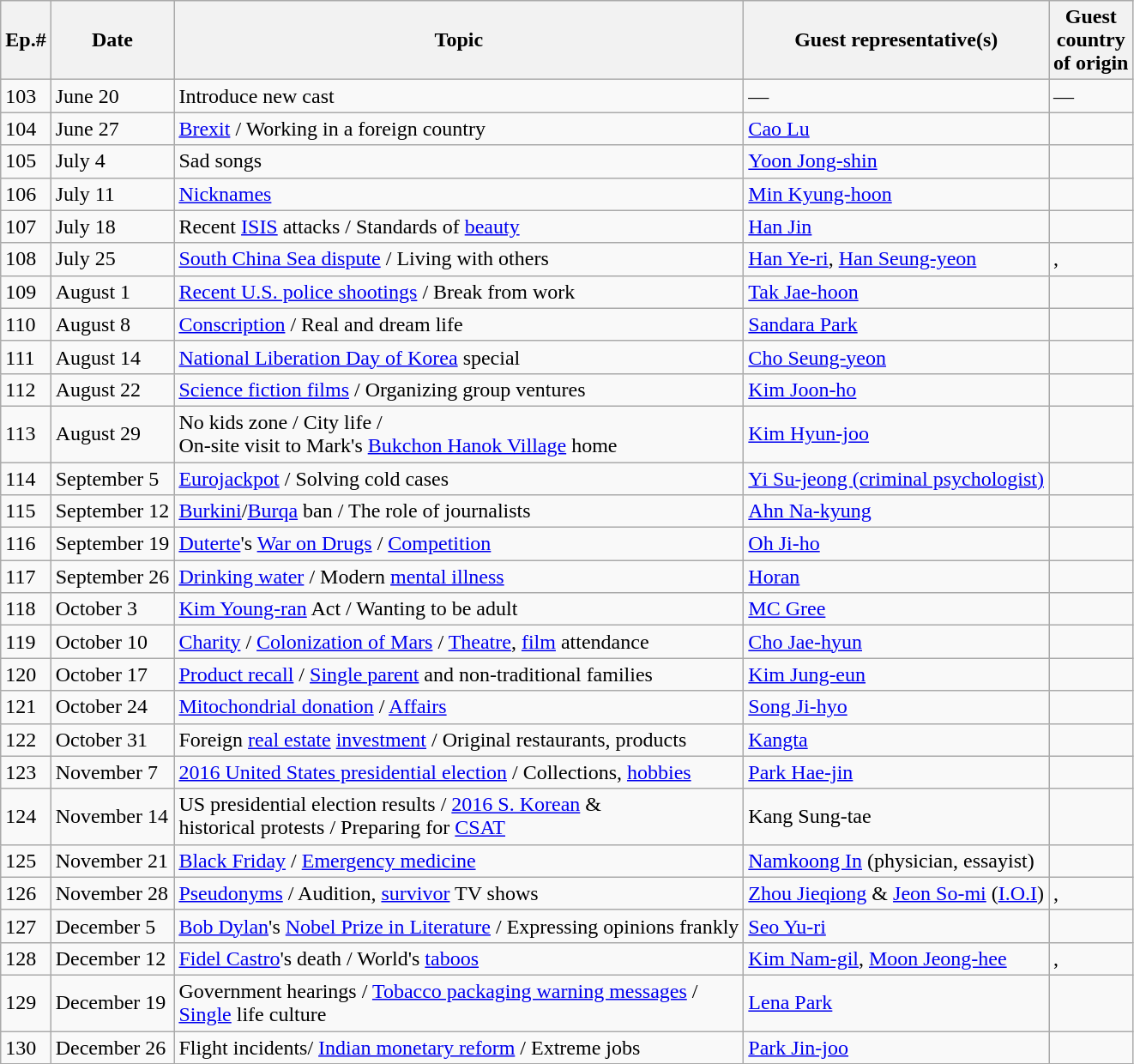<table class="wikitable sortable">
<tr>
<th>Ep.#</th>
<th>Date</th>
<th>Topic</th>
<th>Guest representative(s)</th>
<th>Guest<br>country<br>of origin</th>
</tr>
<tr>
<td>103</td>
<td>June 20</td>
<td>Introduce new cast</td>
<td>—</td>
<td>—</td>
</tr>
<tr>
<td>104</td>
<td>June 27</td>
<td><a href='#'>Brexit</a> / Working in a foreign country</td>
<td><a href='#'>Cao Lu</a></td>
<td></td>
</tr>
<tr>
<td>105</td>
<td>July 4</td>
<td>Sad songs</td>
<td><a href='#'>Yoon Jong-shin</a></td>
<td></td>
</tr>
<tr>
<td>106</td>
<td>July 11</td>
<td><a href='#'>Nicknames</a></td>
<td><a href='#'>Min Kyung-hoon</a></td>
<td></td>
</tr>
<tr>
<td>107</td>
<td>July 18</td>
<td>Recent <a href='#'>ISIS</a> attacks / Standards of <a href='#'>beauty</a></td>
<td><a href='#'>Han Jin</a></td>
<td></td>
</tr>
<tr>
<td>108</td>
<td>July 25</td>
<td><a href='#'>South China Sea dispute</a> / Living with others</td>
<td><a href='#'>Han Ye-ri</a>, <a href='#'>Han Seung-yeon</a></td>
<td>, </td>
</tr>
<tr>
<td>109</td>
<td>August 1</td>
<td><a href='#'>Recent U.S. police shootings</a> / Break from work</td>
<td><a href='#'>Tak Jae-hoon</a></td>
<td></td>
</tr>
<tr>
<td>110</td>
<td>August 8</td>
<td><a href='#'>Conscription</a> / Real and dream life</td>
<td><a href='#'>Sandara Park</a></td>
<td></td>
</tr>
<tr>
<td>111</td>
<td>August 14</td>
<td><a href='#'>National Liberation Day of Korea</a> special</td>
<td><a href='#'>Cho Seung-yeon</a></td>
<td></td>
</tr>
<tr>
<td>112</td>
<td>August 22</td>
<td><a href='#'>Science fiction films</a> / Organizing group ventures</td>
<td><a href='#'>Kim Joon-ho</a></td>
<td></td>
</tr>
<tr>
<td>113</td>
<td>August 29</td>
<td>No kids zone / City life /<br>On-site visit to Mark's <a href='#'>Bukchon Hanok Village</a> home</td>
<td><a href='#'>Kim Hyun-joo</a></td>
<td></td>
</tr>
<tr>
<td>114</td>
<td>September 5</td>
<td><a href='#'>Eurojackpot</a> / Solving cold cases</td>
<td><a href='#'>Yi Su-jeong (criminal psychologist)</a></td>
<td></td>
</tr>
<tr>
<td>115</td>
<td>September 12</td>
<td><a href='#'>Burkini</a>/<a href='#'>Burqa</a> ban / The role of journalists</td>
<td><a href='#'>Ahn Na-kyung</a></td>
<td></td>
</tr>
<tr>
<td>116</td>
<td>September 19</td>
<td><a href='#'>Duterte</a>'s <a href='#'>War on Drugs</a> / <a href='#'>Competition</a></td>
<td><a href='#'>Oh Ji-ho</a></td>
<td></td>
</tr>
<tr>
<td>117</td>
<td>September 26</td>
<td><a href='#'>Drinking water</a> / Modern <a href='#'>mental illness</a></td>
<td><a href='#'>Horan</a></td>
<td></td>
</tr>
<tr>
<td>118</td>
<td>October 3</td>
<td><a href='#'>Kim Young-ran</a> Act / Wanting to be adult</td>
<td><a href='#'>MC Gree</a></td>
<td></td>
</tr>
<tr>
<td>119</td>
<td>October 10</td>
<td><a href='#'>Charity</a> / <a href='#'>Colonization of Mars</a> / <a href='#'>Theatre</a>, <a href='#'>film</a> attendance</td>
<td><a href='#'>Cho Jae-hyun</a></td>
<td></td>
</tr>
<tr>
<td>120</td>
<td>October 17</td>
<td><a href='#'>Product recall</a> / <a href='#'>Single parent</a> and non-traditional families</td>
<td><a href='#'>Kim Jung-eun</a></td>
<td></td>
</tr>
<tr>
<td>121</td>
<td>October 24</td>
<td><a href='#'>Mitochondrial donation</a> / <a href='#'>Affairs</a></td>
<td><a href='#'>Song Ji-hyo</a></td>
<td></td>
</tr>
<tr>
<td>122</td>
<td>October 31</td>
<td>Foreign <a href='#'>real estate</a> <a href='#'>investment</a> / Original restaurants, products</td>
<td><a href='#'>Kangta</a></td>
<td></td>
</tr>
<tr>
<td>123</td>
<td>November 7</td>
<td><a href='#'>2016 United States presidential election</a> / Collections, <a href='#'>hobbies</a></td>
<td><a href='#'>Park Hae-jin</a></td>
<td></td>
</tr>
<tr>
<td>124</td>
<td>November 14</td>
<td>US presidential election results / <a href='#'>2016 S. Korean</a> &<br>historical protests / Preparing for <a href='#'>CSAT</a></td>
<td>Kang Sung-tae</td>
<td></td>
</tr>
<tr>
<td>125</td>
<td>November 21</td>
<td><a href='#'>Black Friday</a> / <a href='#'>Emergency medicine</a></td>
<td><a href='#'>Namkoong In</a> (physician, essayist)</td>
<td></td>
</tr>
<tr>
<td>126</td>
<td>November 28</td>
<td><a href='#'>Pseudonyms</a> / Audition, <a href='#'>survivor</a> TV shows</td>
<td><a href='#'>Zhou Jieqiong</a> & <a href='#'>Jeon So-mi</a> (<a href='#'>I.O.I</a>)</td>
<td>,</td>
</tr>
<tr>
<td>127</td>
<td>December 5</td>
<td><a href='#'>Bob Dylan</a>'s <a href='#'>Nobel Prize in Literature</a> / Expressing opinions frankly</td>
<td><a href='#'>Seo Yu-ri</a></td>
<td></td>
</tr>
<tr>
<td>128</td>
<td>December 12</td>
<td><a href='#'>Fidel Castro</a>'s death / World's <a href='#'>taboos</a></td>
<td><a href='#'>Kim Nam-gil</a>, <a href='#'>Moon Jeong-hee</a></td>
<td>, </td>
</tr>
<tr>
<td>129</td>
<td>December 19</td>
<td>Government hearings / <a href='#'>Tobacco packaging warning messages</a> /<br><a href='#'>Single</a> life culture</td>
<td><a href='#'>Lena Park</a></td>
<td></td>
</tr>
<tr>
<td>130</td>
<td>December 26</td>
<td>Flight incidents/ <a href='#'>Indian monetary reform</a> / Extreme jobs</td>
<td><a href='#'>Park Jin-joo</a></td>
<td></td>
</tr>
</table>
